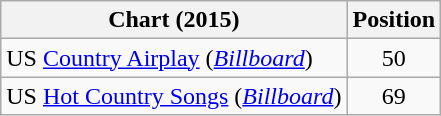<table class="wikitable sortable">
<tr>
<th scope="col">Chart (2015)</th>
<th scope="col">Position</th>
</tr>
<tr>
<td>US <a href='#'>Country Airplay</a> (<em><a href='#'>Billboard</a></em>)</td>
<td align="center">50</td>
</tr>
<tr>
<td>US <a href='#'>Hot Country Songs</a> (<em><a href='#'>Billboard</a></em>)</td>
<td align="center">69</td>
</tr>
</table>
